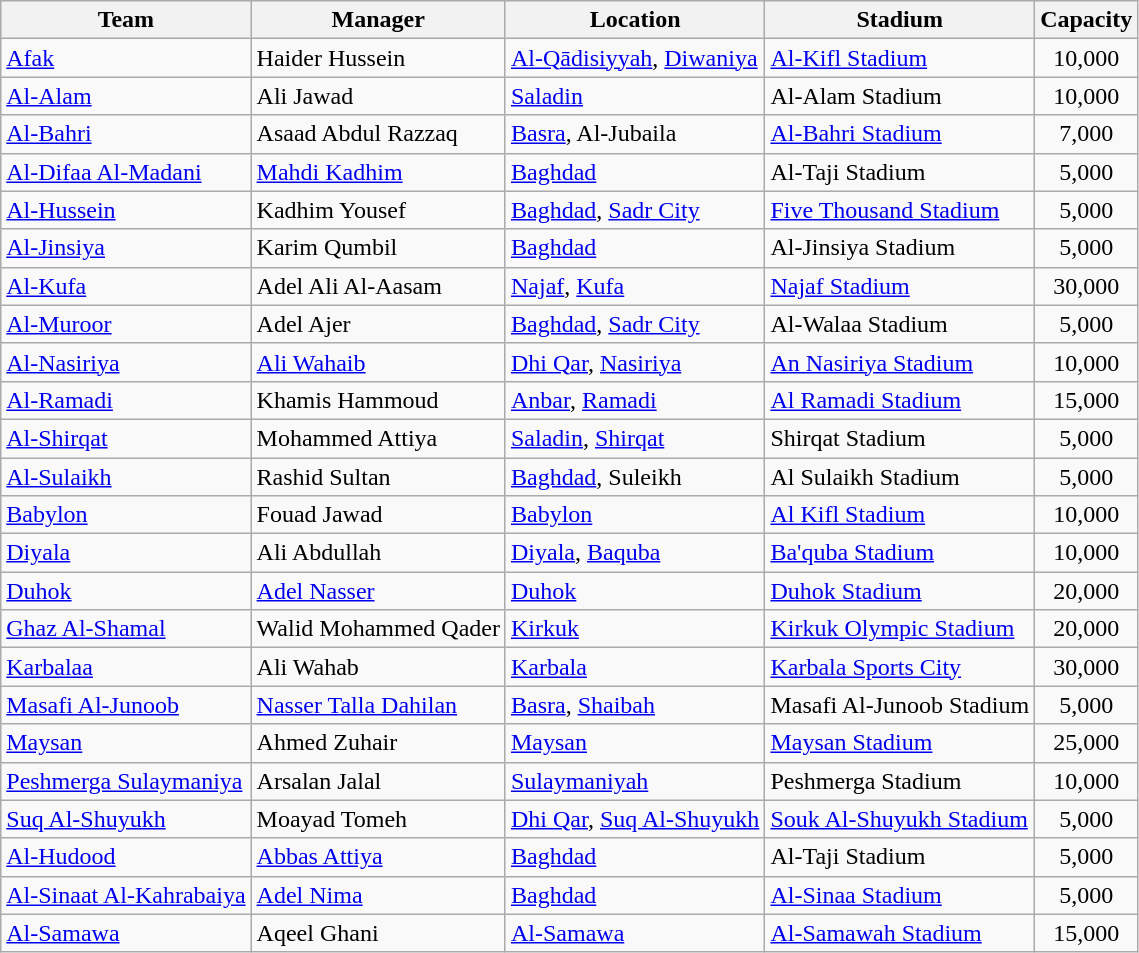<table class="wikitable sortable" style="text-align: left;">
<tr>
<th>Team</th>
<th>Manager</th>
<th>Location</th>
<th>Stadium</th>
<th>Capacity</th>
</tr>
<tr>
<td><a href='#'>Afak</a></td>
<td> Haider Hussein</td>
<td><a href='#'>Al-Qādisiyyah</a>, <a href='#'>Diwaniya</a></td>
<td><a href='#'>Al-Kifl Stadium</a></td>
<td style="text-align:center">10,000</td>
</tr>
<tr>
<td><a href='#'>Al-Alam</a></td>
<td> Ali Jawad</td>
<td><a href='#'>Saladin</a></td>
<td>Al-Alam Stadium</td>
<td style="text-align:center">10,000</td>
</tr>
<tr>
<td><a href='#'>Al-Bahri</a></td>
<td> Asaad Abdul Razzaq</td>
<td><a href='#'>Basra</a>, Al-Jubaila</td>
<td><a href='#'>Al-Bahri Stadium</a></td>
<td style="text-align:center">7,000</td>
</tr>
<tr>
<td><a href='#'>Al-Difaa Al-Madani</a></td>
<td> <a href='#'>Mahdi Kadhim</a></td>
<td><a href='#'>Baghdad</a></td>
<td>Al-Taji Stadium</td>
<td style="text-align:center">5,000</td>
</tr>
<tr>
<td><a href='#'>Al-Hussein</a></td>
<td> Kadhim Yousef</td>
<td><a href='#'>Baghdad</a>, <a href='#'>Sadr City</a></td>
<td><a href='#'>Five Thousand Stadium</a></td>
<td style="text-align:center">5,000</td>
</tr>
<tr>
<td><a href='#'>Al-Jinsiya</a></td>
<td> Karim Qumbil</td>
<td><a href='#'>Baghdad</a></td>
<td>Al-Jinsiya Stadium</td>
<td style="text-align:center">5,000</td>
</tr>
<tr>
<td><a href='#'>Al-Kufa</a></td>
<td> Adel Ali Al-Aasam</td>
<td><a href='#'>Najaf</a>, <a href='#'>Kufa</a></td>
<td><a href='#'>Najaf Stadium</a></td>
<td style="text-align:center">30,000</td>
</tr>
<tr>
<td><a href='#'>Al-Muroor</a></td>
<td> Adel Ajer</td>
<td><a href='#'>Baghdad</a>, <a href='#'>Sadr City</a></td>
<td>Al-Walaa Stadium</td>
<td style="text-align:center">5,000</td>
</tr>
<tr>
<td><a href='#'>Al-Nasiriya</a></td>
<td> <a href='#'>Ali Wahaib</a></td>
<td><a href='#'>Dhi Qar</a>, <a href='#'>Nasiriya</a></td>
<td><a href='#'>An Nasiriya Stadium</a></td>
<td style="text-align:center">10,000</td>
</tr>
<tr>
<td><a href='#'>Al-Ramadi</a></td>
<td> Khamis Hammoud</td>
<td><a href='#'>Anbar</a>, <a href='#'>Ramadi</a></td>
<td><a href='#'>Al Ramadi Stadium</a></td>
<td style="text-align:center">15,000</td>
</tr>
<tr>
<td><a href='#'>Al-Shirqat</a></td>
<td> Mohammed Attiya</td>
<td><a href='#'>Saladin</a>, <a href='#'>Shirqat</a></td>
<td>Shirqat Stadium</td>
<td style="text-align:center">5,000</td>
</tr>
<tr>
<td><a href='#'>Al-Sulaikh</a></td>
<td> Rashid Sultan</td>
<td><a href='#'>Baghdad</a>, Suleikh</td>
<td>Al Sulaikh Stadium</td>
<td style="text-align:center">5,000</td>
</tr>
<tr>
<td><a href='#'>Babylon</a></td>
<td> Fouad Jawad</td>
<td><a href='#'>Babylon</a></td>
<td><a href='#'>Al Kifl Stadium</a></td>
<td style="text-align:center">10,000</td>
</tr>
<tr>
<td><a href='#'>Diyala</a></td>
<td> Ali Abdullah</td>
<td><a href='#'>Diyala</a>, <a href='#'>Baquba</a></td>
<td><a href='#'>Ba'quba Stadium</a></td>
<td style="text-align:center">10,000</td>
</tr>
<tr>
<td><a href='#'>Duhok</a></td>
<td> <a href='#'>Adel Nasser</a></td>
<td><a href='#'>Duhok</a></td>
<td><a href='#'>Duhok Stadium</a></td>
<td style="text-align:center">20,000</td>
</tr>
<tr>
<td><a href='#'>Ghaz Al-Shamal</a></td>
<td> Walid Mohammed Qader</td>
<td><a href='#'>Kirkuk</a></td>
<td><a href='#'>Kirkuk Olympic Stadium</a></td>
<td style="text-align:center">20,000</td>
</tr>
<tr>
<td><a href='#'>Karbalaa</a></td>
<td> Ali Wahab</td>
<td><a href='#'>Karbala</a></td>
<td><a href='#'>Karbala Sports City</a></td>
<td style="text-align:center">30,000</td>
</tr>
<tr>
<td><a href='#'>Masafi Al-Junoob</a></td>
<td> <a href='#'>Nasser Talla Dahilan</a></td>
<td><a href='#'>Basra</a>, <a href='#'>Shaibah</a></td>
<td>Masafi Al-Junoob Stadium</td>
<td style="text-align:center">5,000</td>
</tr>
<tr>
<td><a href='#'>Maysan</a></td>
<td> Ahmed Zuhair</td>
<td><a href='#'>Maysan</a></td>
<td><a href='#'>Maysan Stadium</a></td>
<td style="text-align:center">25,000</td>
</tr>
<tr>
<td><a href='#'>Peshmerga Sulaymaniya</a></td>
<td> Arsalan Jalal</td>
<td><a href='#'>Sulaymaniyah</a></td>
<td>Peshmerga Stadium</td>
<td style="text-align:center">10,000</td>
</tr>
<tr>
<td><a href='#'>Suq Al-Shuyukh</a></td>
<td> Moayad Tomeh</td>
<td><a href='#'>Dhi Qar</a>, <a href='#'>Suq Al-Shuyukh</a></td>
<td><a href='#'>Souk Al-Shuyukh Stadium</a></td>
<td style="text-align:center">5,000</td>
</tr>
<tr>
<td><a href='#'>Al-Hudood</a></td>
<td> <a href='#'>Abbas Attiya</a></td>
<td><a href='#'>Baghdad</a></td>
<td>Al-Taji Stadium</td>
<td style="text-align:center">5,000</td>
</tr>
<tr>
<td><a href='#'>Al-Sinaat Al-Kahrabaiya</a></td>
<td> <a href='#'>Adel Nima</a></td>
<td><a href='#'>Baghdad</a></td>
<td><a href='#'>Al-Sinaa Stadium</a></td>
<td style="text-align:center">5,000</td>
</tr>
<tr>
<td><a href='#'>Al-Samawa</a></td>
<td> Aqeel Ghani</td>
<td><a href='#'>Al-Samawa</a></td>
<td><a href='#'>Al-Samawah Stadium</a></td>
<td style="text-align:center">15,000</td>
</tr>
</table>
